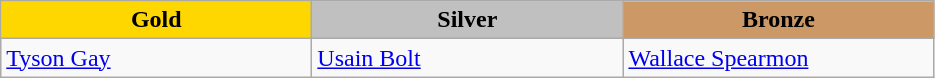<table class="wikitable" style="text-align:left">
<tr align="center">
<td width=200 bgcolor=gold><strong>Gold</strong></td>
<td width=200 bgcolor=silver><strong>Silver</strong></td>
<td width=200 bgcolor=CC9966><strong>Bronze</strong></td>
</tr>
<tr>
<td><a href='#'>Tyson Gay</a><br><em></em></td>
<td><a href='#'>Usain Bolt</a><br><em></em></td>
<td><a href='#'>Wallace Spearmon</a><br><em></em></td>
</tr>
</table>
